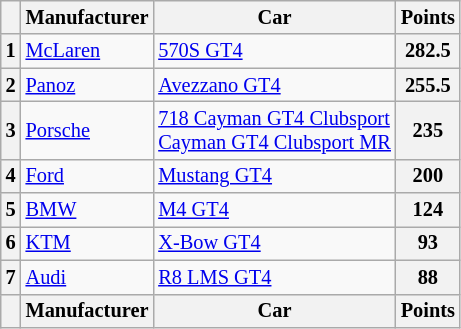<table class="wikitable" style="font-size:85%; text-align:center;">
<tr>
<th></th>
<th>Manufacturer</th>
<th>Car</th>
<th>Points</th>
</tr>
<tr>
<th>1</th>
<td align=left> <a href='#'>McLaren</a></td>
<td align=left><a href='#'>570S GT4</a></td>
<th>282.5</th>
</tr>
<tr>
<th>2</th>
<td align=left> <a href='#'>Panoz</a></td>
<td align=left><a href='#'>Avezzano GT4</a></td>
<th>255.5</th>
</tr>
<tr>
<th>3</th>
<td align=left> <a href='#'>Porsche</a></td>
<td align=left><a href='#'>718 Cayman GT4 Clubsport</a><br><a href='#'>Cayman GT4 Clubsport MR</a></td>
<th>235</th>
</tr>
<tr>
<th>4</th>
<td align=left> <a href='#'>Ford</a></td>
<td align=left><a href='#'>Mustang GT4</a></td>
<th>200</th>
</tr>
<tr>
<th>5</th>
<td align=left> <a href='#'>BMW</a></td>
<td align=left><a href='#'>M4 GT4</a></td>
<th>124</th>
</tr>
<tr>
<th>6</th>
<td align=left> <a href='#'>KTM</a></td>
<td align=left><a href='#'>X-Bow GT4</a></td>
<th>93</th>
</tr>
<tr>
<th>7</th>
<td align=left> <a href='#'>Audi</a></td>
<td align=left><a href='#'>R8 LMS GT4</a></td>
<th>88</th>
</tr>
<tr>
<th></th>
<th>Manufacturer</th>
<th>Car</th>
<th>Points</th>
</tr>
</table>
